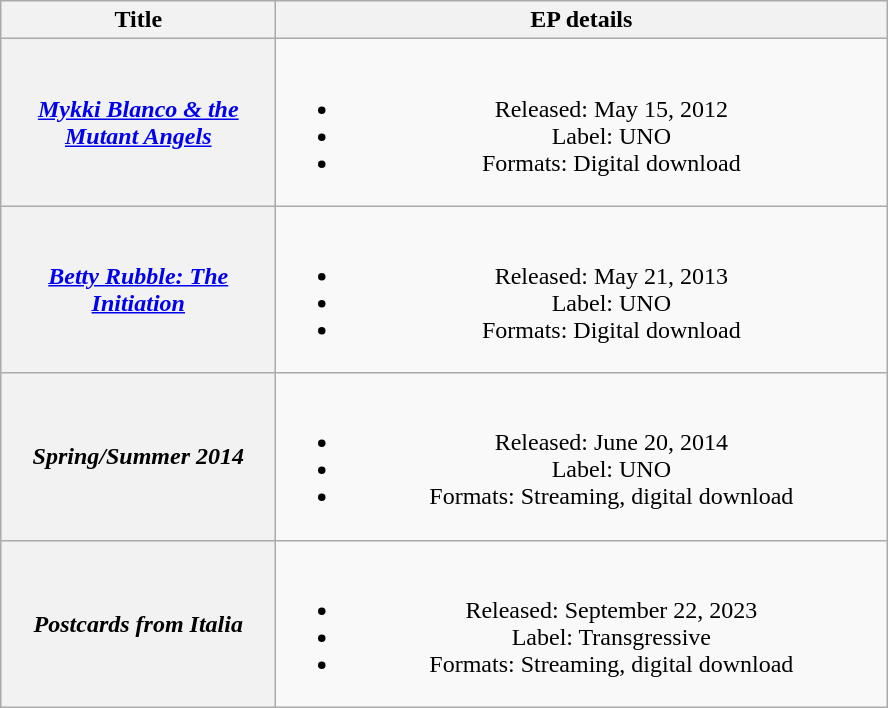<table class="wikitable plainrowheaders" style="text-align:center;">
<tr>
<th scope="col" rowspan="1" style="width:11em;">Title</th>
<th scope="col" rowspan="1" style="width:25em;">EP details</th>
</tr>
<tr>
<th scope="row"><em><a href='#'>Mykki Blanco & the Mutant Angels</a></em></th>
<td><br><ul><li>Released: May 15, 2012</li><li>Label: UNO</li><li>Formats: Digital download</li></ul></td>
</tr>
<tr>
<th scope="row"><em><a href='#'>Betty Rubble: The Initiation</a></em></th>
<td><br><ul><li>Released: May 21, 2013</li><li>Label: UNO</li><li>Formats: Digital download</li></ul></td>
</tr>
<tr>
<th scope="row"><em>Spring/Summer 2014</em></th>
<td><br><ul><li>Released: June 20, 2014</li><li>Label: UNO</li><li>Formats: Streaming, digital download</li></ul></td>
</tr>
<tr>
<th scope="row"><em>Postcards from Italia</em></th>
<td><br><ul><li>Released: September 22, 2023</li><li>Label: Transgressive</li><li>Formats: Streaming, digital download</li></ul></td>
</tr>
</table>
